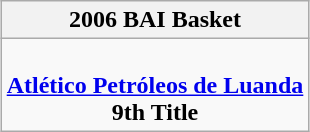<table class=wikitable style="text-align:center; margin:auto">
<tr>
<th>2006 BAI Basket</th>
</tr>
<tr>
<td><br><strong><a href='#'>Atlético Petróleos de Luanda</a></strong><br><strong>9th Title</strong></td>
</tr>
</table>
